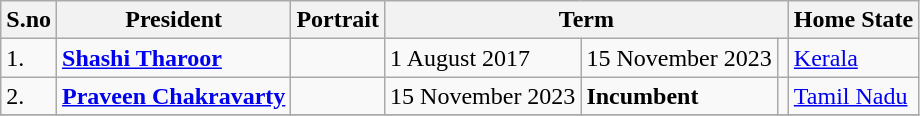<table class="wikitable sortable">
<tr>
<th>S.no</th>
<th>President</th>
<th>Portrait</th>
<th colspan = 3>Term</th>
<th>Home State</th>
</tr>
<tr>
<td>1.</td>
<td><strong><a href='#'>Shashi Tharoor</a></strong></td>
<td></td>
<td>1 August 2017</td>
<td>15 November 2023</td>
<td></td>
<td><a href='#'>Kerala</a></td>
</tr>
<tr>
<td>2.</td>
<td><strong><a href='#'>Praveen Chakravarty</a></strong></td>
<td></td>
<td>15 November 2023</td>
<td><strong>Incumbent</strong></td>
<td></td>
<td><a href='#'>Tamil Nadu</a></td>
</tr>
<tr>
</tr>
</table>
